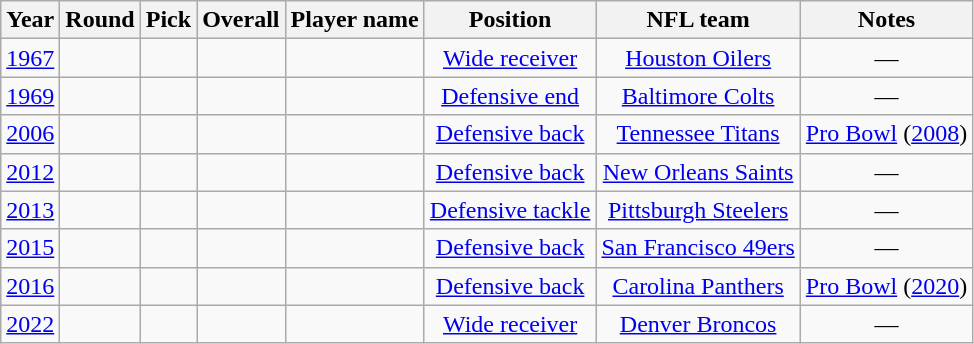<table class="wikitable sortable" style="text-align:center">
<tr>
<th scope="col">Year</th>
<th scope="col">Round</th>
<th scope="col">Pick</th>
<th scope="col">Overall</th>
<th scope="col">Player name</th>
<th scope="col">Position</th>
<th scope="col">NFL team</th>
<th scope="col" class="unsortable">Notes</th>
</tr>
<tr>
<td><a href='#'>1967</a></td>
<td></td>
<td></td>
<td></td>
<td></td>
<td><a href='#'>Wide receiver</a></td>
<td><a href='#'>Houston Oilers</a></td>
<td>—</td>
</tr>
<tr>
<td><a href='#'>1969</a></td>
<td></td>
<td></td>
<td></td>
<td></td>
<td><a href='#'>Defensive end</a></td>
<td><a href='#'>Baltimore Colts</a></td>
<td>—</td>
</tr>
<tr>
<td><a href='#'>2006</a></td>
<td></td>
<td></td>
<td></td>
<td></td>
<td><a href='#'>Defensive back</a></td>
<td><a href='#'>Tennessee Titans</a></td>
<td><a href='#'>Pro Bowl</a> (<a href='#'>2008</a>)</td>
</tr>
<tr>
<td><a href='#'>2012</a></td>
<td></td>
<td></td>
<td></td>
<td></td>
<td><a href='#'>Defensive back</a></td>
<td><a href='#'>New Orleans Saints</a></td>
<td>—</td>
</tr>
<tr>
<td><a href='#'>2013</a></td>
<td></td>
<td></td>
<td></td>
<td></td>
<td><a href='#'>Defensive tackle</a></td>
<td><a href='#'>Pittsburgh Steelers</a></td>
<td>—</td>
</tr>
<tr>
<td><a href='#'>2015</a></td>
<td></td>
<td></td>
<td></td>
<td></td>
<td><a href='#'>Defensive back</a></td>
<td><a href='#'>San Francisco 49ers</a></td>
<td>—</td>
</tr>
<tr>
<td><a href='#'>2016</a></td>
<td></td>
<td></td>
<td></td>
<td></td>
<td><a href='#'>Defensive back</a></td>
<td><a href='#'>Carolina Panthers</a></td>
<td><a href='#'>Pro Bowl</a> (<a href='#'>2020</a>)</td>
</tr>
<tr>
<td><a href='#'>2022</a></td>
<td></td>
<td></td>
<td></td>
<td></td>
<td><a href='#'>Wide receiver</a></td>
<td><a href='#'>Denver Broncos</a></td>
<td>—</td>
</tr>
</table>
